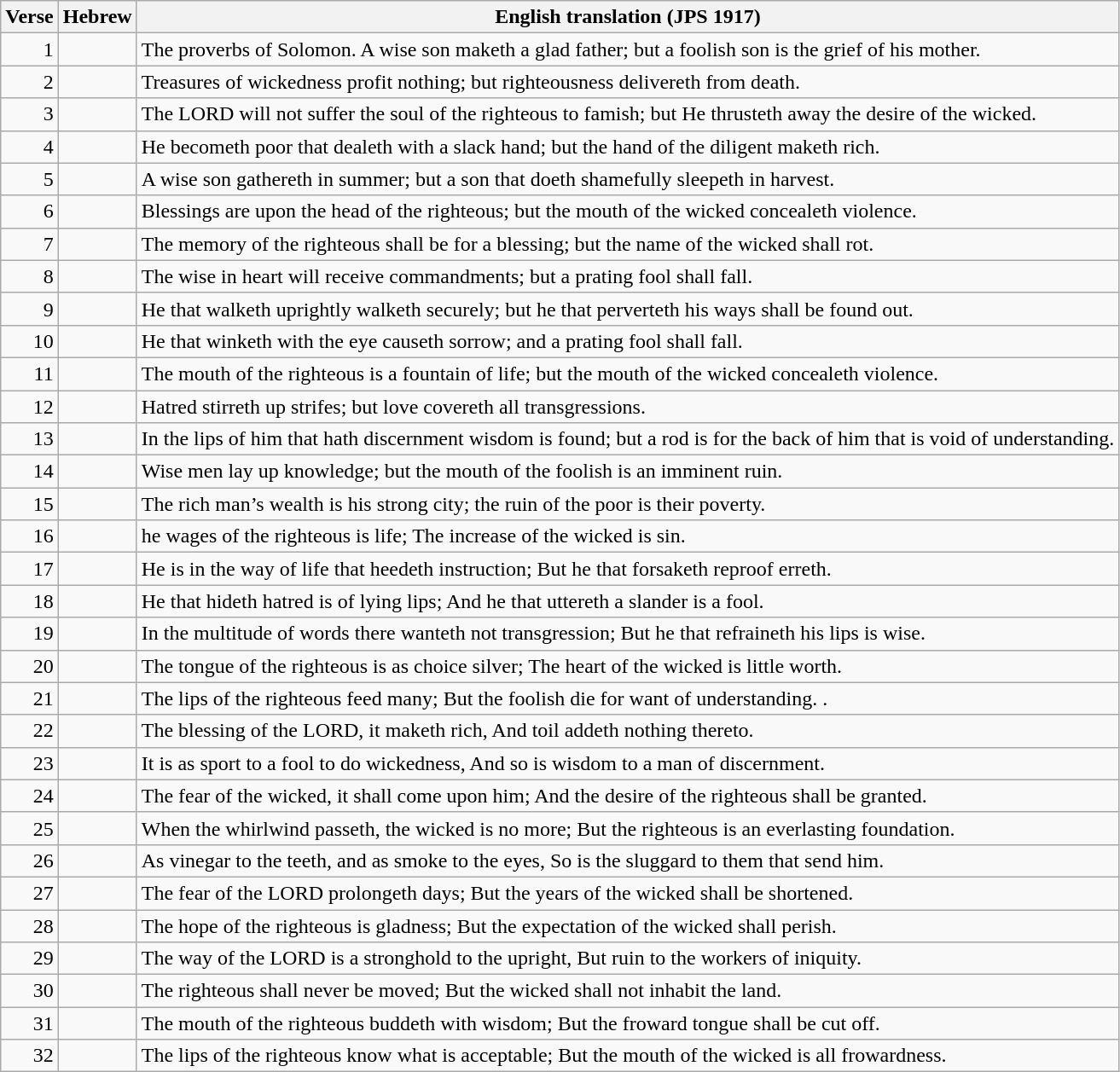<table class="wikitable">
<tr>
<th>Verse</th>
<th>Hebrew</th>
<th>English translation (JPS 1917)</th>
</tr>
<tr>
<td style="text-align:right">1</td>
<td style="text-align:right"></td>
<td>The proverbs of Solomon. A wise son maketh a glad father; but a foolish son is the grief of his mother.</td>
</tr>
<tr>
<td style="text-align:right">2</td>
<td style="text-align:right"></td>
<td>Treasures of wickedness profit nothing; but righteousness delivereth from death.</td>
</tr>
<tr>
<td style="text-align:right">3</td>
<td style="text-align:right"></td>
<td>The LORD will not suffer the soul of the righteous to famish; but He thrusteth away the desire of the wicked.</td>
</tr>
<tr>
<td style="text-align:right">4</td>
<td style="text-align:right"></td>
<td>He becometh poor that dealeth with a slack hand; but the hand of the diligent maketh rich.</td>
</tr>
<tr>
<td style="text-align:right">5</td>
<td style="text-align:right"></td>
<td>A wise son gathereth in summer; but a son that doeth shamefully sleepeth in harvest.</td>
</tr>
<tr>
<td style="text-align:right">6</td>
<td style="text-align:right"></td>
<td>Blessings are upon the head of the righteous; but the mouth of the wicked concealeth violence.</td>
</tr>
<tr>
<td style="text-align:right">7</td>
<td style="text-align:right"></td>
<td>The memory of the righteous shall be for a blessing; but the name of the wicked shall rot.</td>
</tr>
<tr>
<td style="text-align:right">8</td>
<td style="text-align:right"></td>
<td>The wise in heart will receive commandments; but a prating fool shall fall.</td>
</tr>
<tr>
<td style="text-align:right">9</td>
<td style="text-align:right"></td>
<td>He that walketh uprightly walketh securely; but he that perverteth his ways shall be found out.</td>
</tr>
<tr>
<td style="text-align:right">10</td>
<td style="text-align:right"></td>
<td>He that winketh with the eye causeth sorrow; and a prating fool shall fall.</td>
</tr>
<tr>
<td style="text-align:right">11</td>
<td style="text-align:right"></td>
<td>The mouth of the righteous is a fountain of life; but the mouth of the wicked concealeth violence.</td>
</tr>
<tr>
<td style="text-align:right">12</td>
<td style="text-align:right"></td>
<td>Hatred stirreth up strifes; but love covereth all transgressions.</td>
</tr>
<tr>
<td style="text-align:right">13</td>
<td style="text-align:right"></td>
<td>In the lips of him that hath discernment wisdom is found; but a rod is for the back of him that is void of understanding.</td>
</tr>
<tr>
<td style="text-align:right">14</td>
<td style="text-align:right"></td>
<td>Wise men lay up knowledge; but the mouth of the foolish is an imminent ruin.</td>
</tr>
<tr>
<td style="text-align:right">15</td>
<td style="text-align:right"></td>
<td>The rich man’s wealth is his strong city; the ruin of the poor is their poverty.</td>
</tr>
<tr>
<td style="text-align:right">16</td>
<td style="text-align:right"></td>
<td>he wages of the righteous is life; The increase of the wicked is sin.</td>
</tr>
<tr>
<td style="text-align:right">17</td>
<td style="text-align:right"></td>
<td>He is in the way of life that heedeth instruction; But he that forsaketh reproof erreth.</td>
</tr>
<tr>
<td style="text-align:right">18</td>
<td style="text-align:right"></td>
<td>He that hideth hatred is of lying lips; And he that uttereth a slander is a fool.</td>
</tr>
<tr>
<td style="text-align:right">19</td>
<td style="text-align:right"></td>
<td>In the multitude of words there wanteth not transgression; But he that refraineth his lips is wise.</td>
</tr>
<tr>
<td style="text-align:right">20</td>
<td style="text-align:right"></td>
<td>The tongue of the righteous is as choice silver; The heart of the wicked is little worth.</td>
</tr>
<tr>
<td style="text-align:right">21</td>
<td style="text-align:right"></td>
<td>The lips of the righteous feed many; But the foolish die for want of understanding. .</td>
</tr>
<tr>
<td style="text-align:right">22</td>
<td style="text-align:right"></td>
<td>The blessing of the LORD, it maketh rich, And toil addeth nothing thereto.</td>
</tr>
<tr>
<td style="text-align:right">23</td>
<td style="text-align:right"></td>
<td>It is as sport to a fool to do wickedness, And so is wisdom to a man of discernment.</td>
</tr>
<tr>
<td style="text-align:right">24</td>
<td style="text-align:right"></td>
<td>The fear of the wicked, it shall come upon him; And the desire of the righteous shall be granted.</td>
</tr>
<tr>
<td style="text-align:right">25</td>
<td style="text-align:right"></td>
<td>When the whirlwind passeth, the wicked is no more; But the righteous is an everlasting foundation.</td>
</tr>
<tr>
<td style="text-align:right">26</td>
<td style="text-align:right"></td>
<td>As vinegar to the teeth, and as smoke to the eyes, So is the sluggard to them that send him.</td>
</tr>
<tr>
<td style="text-align:right">27</td>
<td style="text-align:right"></td>
<td>The fear of the LORD prolongeth days; But the years of the wicked shall be shortened.</td>
</tr>
<tr>
<td style="text-align:right">28</td>
<td style="text-align:right"></td>
<td>The hope of the righteous is gladness; But the expectation of the wicked shall perish.</td>
</tr>
<tr>
<td style="text-align:right">29</td>
<td style="text-align:right"></td>
<td>The way of the LORD is a stronghold to the upright, But ruin to the workers of iniquity.</td>
</tr>
<tr>
<td style="text-align:right">30</td>
<td style="text-align:right"></td>
<td>The righteous shall never be moved; But the wicked shall not inhabit the land.</td>
</tr>
<tr>
<td style="text-align:right">31</td>
<td style="text-align:right"></td>
<td>The mouth of the righteous buddeth with wisdom; But the froward tongue shall be cut off.</td>
</tr>
<tr>
<td style="text-align:right">32</td>
<td style="text-align:right"></td>
<td>The lips of the righteous know what is acceptable; But the mouth of the wicked is all frowardness.</td>
</tr>
</table>
